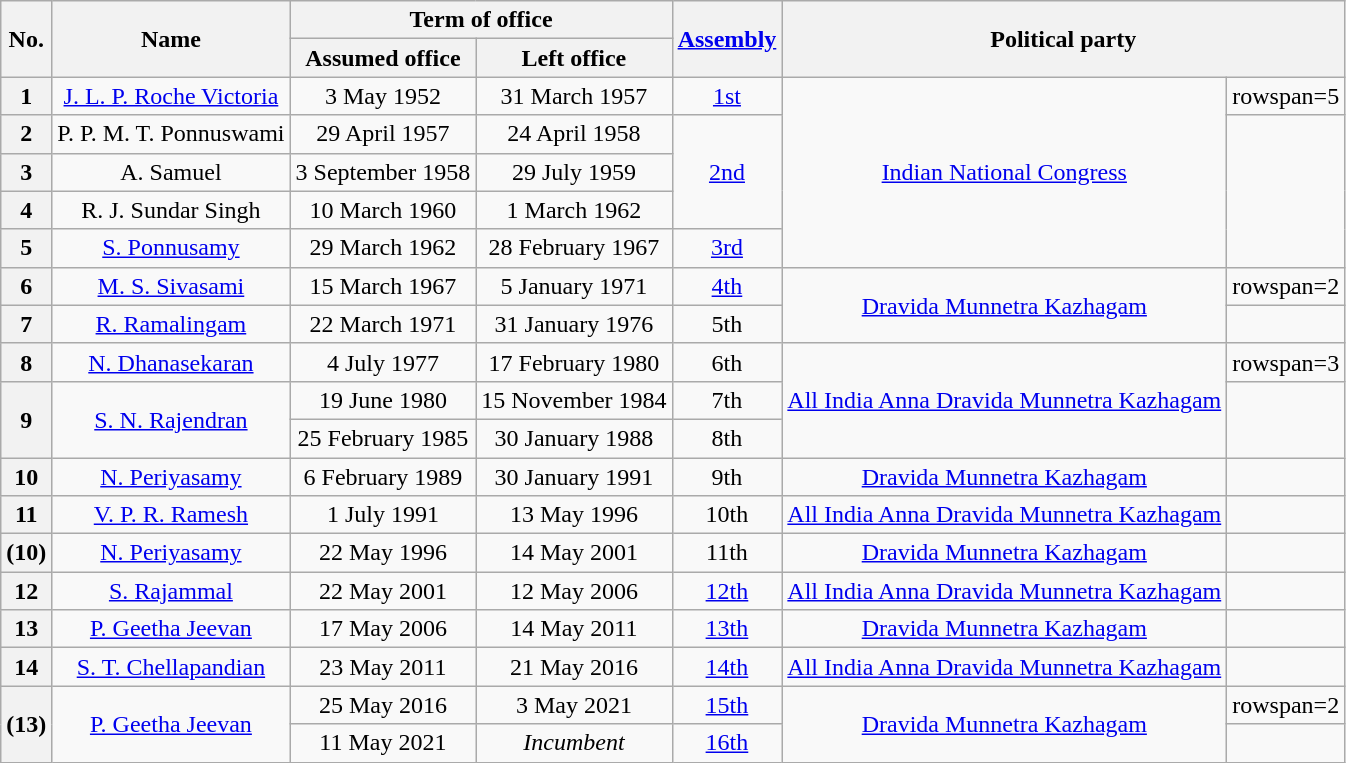<table class="wikitable sortable" style="text-align:center">
<tr>
<th rowspan=2>No.</th>
<th rowspan=2>Name</th>
<th colspan=2>Term of office</th>
<th rowspan=2><a href='#'>Assembly</a><br></th>
<th rowspan=2 colspan=2>Political party</th>
</tr>
<tr>
<th>Assumed office</th>
<th>Left office</th>
</tr>
<tr>
<th>1</th>
<td><a href='#'>J. L. P. Roche Victoria</a></td>
<td>3 May 1952</td>
<td>31 March 1957</td>
<td><a href='#'>1st</a><br></td>
<td rowspan=5><a href='#'>Indian National Congress</a></td>
<td>rowspan=5 </td>
</tr>
<tr>
<th>2</th>
<td>P. P. M. T. Ponnuswami</td>
<td>29 April 1957</td>
<td>24 April 1958</td>
<td rowspan=3><a href='#'>2nd</a><br></td>
</tr>
<tr>
<th>3</th>
<td>A. Samuel</td>
<td>3 September 1958</td>
<td>29 July 1959</td>
</tr>
<tr>
<th>4</th>
<td>R. J. Sundar Singh</td>
<td>10 March 1960</td>
<td>1 March 1962</td>
</tr>
<tr>
<th>5</th>
<td><a href='#'>S. Ponnusamy</a></td>
<td>29 March 1962</td>
<td>28 February 1967</td>
<td><a href='#'>3rd</a><br></td>
</tr>
<tr>
<th>6</th>
<td><a href='#'>M. S. Sivasami</a></td>
<td>15 March 1967</td>
<td>5 January 1971</td>
<td><a href='#'>4th</a><br></td>
<td rowspan=2><a href='#'>Dravida Munnetra Kazhagam</a></td>
<td>rowspan=2 </td>
</tr>
<tr>
<th>7</th>
<td><a href='#'>R. Ramalingam</a></td>
<td>22 March 1971</td>
<td>31 January 1976</td>
<td>5th<br></td>
</tr>
<tr>
<th>8</th>
<td><a href='#'>N. Dhanasekaran</a></td>
<td>4 July 1977</td>
<td>17 February 1980</td>
<td>6th<br></td>
<td rowspan=3><a href='#'>All India Anna Dravida Munnetra Kazhagam</a></td>
<td>rowspan=3 </td>
</tr>
<tr>
<th rowspan=2>9</th>
<td rowspan=2><a href='#'>S. N. Rajendran</a></td>
<td>19 June 1980</td>
<td>15 November 1984</td>
<td>7th<br></td>
</tr>
<tr>
<td>25 February 1985</td>
<td>30 January 1988</td>
<td>8th<br></td>
</tr>
<tr>
<th>10</th>
<td><a href='#'>N. Periyasamy</a></td>
<td>6 February 1989</td>
<td>30 January 1991</td>
<td>9th<br></td>
<td><a href='#'>Dravida Munnetra Kazhagam</a></td>
<td></td>
</tr>
<tr>
<th>11</th>
<td><a href='#'>V. P. R. Ramesh</a></td>
<td>1 July 1991</td>
<td>13 May 1996</td>
<td>10th<br></td>
<td><a href='#'>All India Anna Dravida Munnetra Kazhagam</a></td>
<td></td>
</tr>
<tr>
<th>(10)</th>
<td><a href='#'>N. Periyasamy</a></td>
<td>22 May 1996</td>
<td>14 May 2001</td>
<td>11th<br></td>
<td><a href='#'>Dravida Munnetra Kazhagam</a></td>
<td></td>
</tr>
<tr>
<th>12</th>
<td><a href='#'>S. Rajammal</a></td>
<td>22 May 2001</td>
<td>12 May 2006</td>
<td><a href='#'>12th</a><br></td>
<td><a href='#'>All India Anna Dravida Munnetra Kazhagam</a></td>
<td></td>
</tr>
<tr>
<th>13</th>
<td><a href='#'>P. Geetha Jeevan</a></td>
<td>17 May 2006</td>
<td>14 May 2011</td>
<td><a href='#'>13th</a><br></td>
<td><a href='#'>Dravida Munnetra Kazhagam</a></td>
<td></td>
</tr>
<tr>
<th>14</th>
<td><a href='#'>S. T. Chellapandian</a></td>
<td>23 May 2011</td>
<td>21 May 2016</td>
<td><a href='#'>14th</a><br></td>
<td><a href='#'>All India Anna Dravida Munnetra Kazhagam</a></td>
<td></td>
</tr>
<tr>
<th rowspan=2>(13)</th>
<td rowspan=2><a href='#'>P. Geetha Jeevan</a></td>
<td>25 May 2016</td>
<td>3 May 2021</td>
<td><a href='#'>15th</a><br></td>
<td rowspan=2><a href='#'>Dravida Munnetra Kazhagam</a></td>
<td>rowspan=2 </td>
</tr>
<tr>
<td>11 May 2021</td>
<td><em>Incumbent</em></td>
<td><a href='#'>16th</a><br></td>
</tr>
</table>
